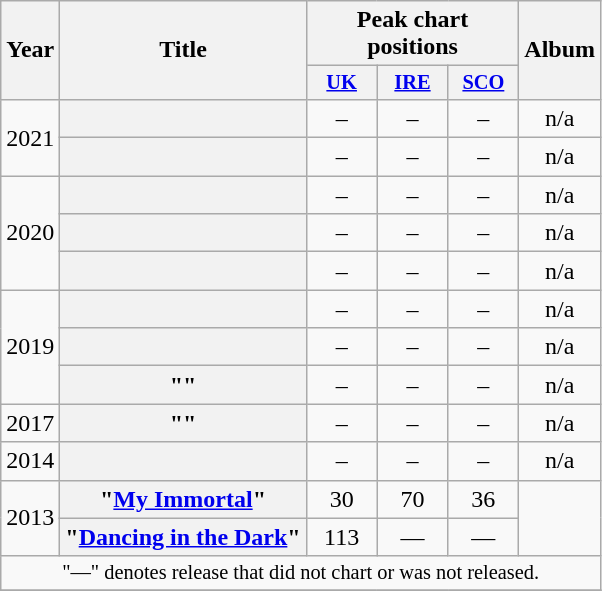<table class="wikitable plainrowheaders" style="text-align:center;" border="1">
<tr>
<th scope="col" rowspan="2">Year</th>
<th scope="col" rowspan="2">Title</th>
<th scope="col" colspan="3">Peak chart positions</th>
<th scope="col" rowspan="2">Album</th>
</tr>
<tr>
<th scope="col" style="width:3em;font-size:85%;"><a href='#'>UK</a><br></th>
<th scope="col" style="width:3em;font-size:85%;"><a href='#'>IRE</a><br></th>
<th scope="col" style="width:3em;font-size:85%;"><a href='#'>SCO</a><br></th>
</tr>
<tr>
<td rowspan="2">2021</td>
<th scope="row"></th>
<td>–</td>
<td>–</td>
<td>–</td>
<td>n/a</td>
</tr>
<tr>
<th scope="row"></th>
<td>–</td>
<td>–</td>
<td>–</td>
<td>n/a</td>
</tr>
<tr>
<td rowspan="3">2020</td>
<th scope="row"></th>
<td>–</td>
<td>–</td>
<td>–</td>
<td>n/a</td>
</tr>
<tr>
<th scope="row"></th>
<td>–</td>
<td>–</td>
<td>–</td>
<td>n/a</td>
</tr>
<tr>
<th scope="row"></th>
<td>–</td>
<td>–</td>
<td>–</td>
<td>n/a</td>
</tr>
<tr>
<td rowspan="3">2019</td>
<th scope="row"></th>
<td>–</td>
<td>–</td>
<td>–</td>
<td>n/a</td>
</tr>
<tr>
<th scope="row"></th>
<td>–</td>
<td>–</td>
<td>–</td>
<td>n/a</td>
</tr>
<tr>
<th scope="row">""</th>
<td>–</td>
<td>–</td>
<td>–</td>
<td>n/a</td>
</tr>
<tr>
<td>2017</td>
<th scope="row">""</th>
<td>–</td>
<td>–</td>
<td>–</td>
<td>n/a</td>
</tr>
<tr>
<td>2014</td>
<th scope="row"></th>
<td>–</td>
<td>–</td>
<td>–</td>
<td>n/a</td>
</tr>
<tr>
<td rowspan="2">2013</td>
<th scope="row">"<a href='#'>My Immortal</a>"</th>
<td>30</td>
<td>70</td>
<td>36</td>
<td rowspan="2"><em></em></td>
</tr>
<tr>
<th scope="row">"<a href='#'>Dancing in the Dark</a>"</th>
<td>113</td>
<td>—</td>
<td>—</td>
</tr>
<tr>
<td colspan="18" style="font-size:85%">"—" denotes release that did not chart or was not released.</td>
</tr>
<tr>
</tr>
</table>
